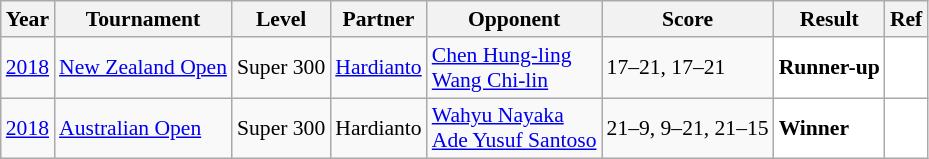<table class="sortable wikitable" style="font-size: 90%">
<tr>
<th>Year</th>
<th>Tournament</th>
<th>Level</th>
<th>Partner</th>
<th>Opponent</th>
<th>Score</th>
<th>Result</th>
<th>Ref</th>
</tr>
<tr>
<td align="center"><a href='#'>2018</a></td>
<td align="left"><a href='#'>New Zealand Open</a></td>
<td align="left">Super 300</td>
<td align="left"> <a href='#'>Hardianto</a></td>
<td align="left"> <a href='#'>Chen Hung-ling</a><br> <a href='#'>Wang Chi-lin</a></td>
<td align="left">17–21, 17–21</td>
<td style="text-align:left; background:white"> <strong>Runner-up</strong></td>
<td style="text-align:center; background:white"></td>
</tr>
<tr>
<td align="center"><a href='#'>2018</a></td>
<td align="left"><a href='#'>Australian Open</a></td>
<td align="left">Super 300</td>
<td align="left"> Hardianto</td>
<td align="left"> <a href='#'>Wahyu Nayaka</a><br> <a href='#'>Ade Yusuf Santoso</a></td>
<td align="left">21–9, 9–21, 21–15</td>
<td style="text-align:left; background:white"> <strong>Winner</strong></td>
<td style="text-align:center; background:white"></td>
</tr>
</table>
